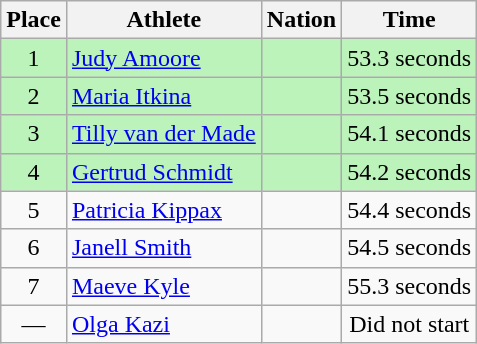<table class=wikitable>
<tr>
<th>Place</th>
<th>Athlete</th>
<th>Nation</th>
<th>Time</th>
</tr>
<tr align=center bgcolor=bbf3bb>
<td>1</td>
<td align=left><a href='#'>Judy Amoore</a></td>
<td align=left></td>
<td>53.3 seconds</td>
</tr>
<tr align=center bgcolor=bbf3bb>
<td>2</td>
<td align=left><a href='#'>Maria Itkina</a></td>
<td align=left></td>
<td>53.5 seconds</td>
</tr>
<tr align=center bgcolor=bbf3bb>
<td>3</td>
<td align=left><a href='#'>Tilly van der Made</a></td>
<td align=left></td>
<td>54.1 seconds</td>
</tr>
<tr align=center bgcolor=bbf3bb>
<td>4</td>
<td align=left><a href='#'>Gertrud Schmidt</a></td>
<td align=left></td>
<td>54.2 seconds</td>
</tr>
<tr align=center>
<td>5</td>
<td align=left><a href='#'>Patricia Kippax</a></td>
<td align=left></td>
<td>54.4 seconds</td>
</tr>
<tr align=center>
<td>6</td>
<td align=left><a href='#'>Janell Smith</a></td>
<td align=left></td>
<td>54.5 seconds</td>
</tr>
<tr align=center>
<td>7</td>
<td align=left><a href='#'>Maeve Kyle</a></td>
<td align=left></td>
<td>55.3 seconds</td>
</tr>
<tr align=center>
<td>—</td>
<td align=left><a href='#'>Olga Kazi</a></td>
<td align=left></td>
<td>Did not start</td>
</tr>
</table>
